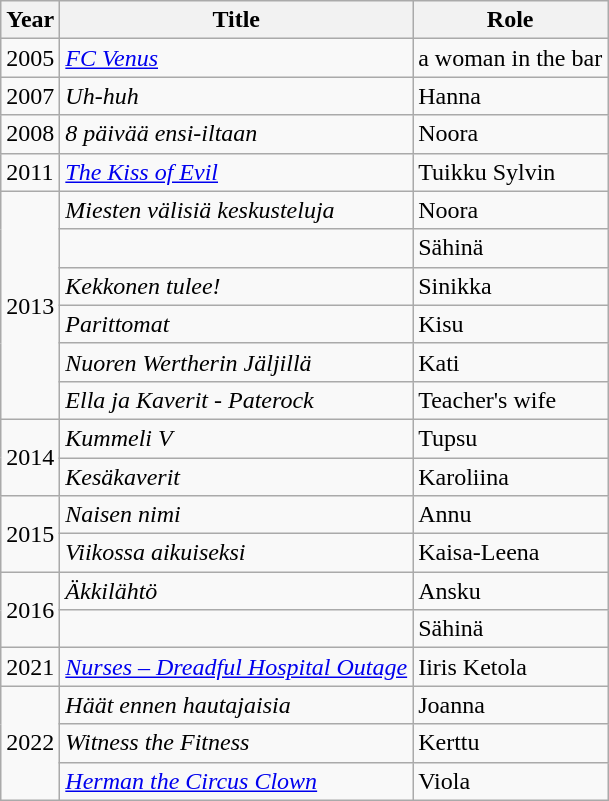<table class="wikitable">
<tr>
<th>Year</th>
<th>Title</th>
<th>Role</th>
</tr>
<tr>
<td>2005</td>
<td><em><a href='#'>FC Venus</a></em></td>
<td>a woman in the bar</td>
</tr>
<tr>
<td>2007</td>
<td><em>Uh-huh</em></td>
<td>Hanna</td>
</tr>
<tr>
<td>2008</td>
<td><em>8 päivää ensi-iltaan</em></td>
<td>Noora</td>
</tr>
<tr>
<td>2011</td>
<td><em><a href='#'>The Kiss of Evil</a></em></td>
<td>Tuikku Sylvin</td>
</tr>
<tr>
<td rowspan="6">2013</td>
<td><em>Miesten välisiä keskusteluja</em></td>
<td>Noora</td>
</tr>
<tr>
<td><em></em></td>
<td>Sähinä</td>
</tr>
<tr>
<td><em>Kekkonen tulee!</em></td>
<td>Sinikka</td>
</tr>
<tr>
<td><em>Parittomat</em></td>
<td>Kisu</td>
</tr>
<tr>
<td><em>Nuoren Wertherin Jäljillä</em></td>
<td>Kati</td>
</tr>
<tr>
<td><em>Ella ja Kaverit - Paterock</em></td>
<td>Teacher's wife</td>
</tr>
<tr>
<td rowspan="2">2014</td>
<td><em>Kummeli V</em></td>
<td>Tupsu</td>
</tr>
<tr>
<td><em>Kesäkaverit</em></td>
<td>Karoliina</td>
</tr>
<tr>
<td rowspan="2">2015</td>
<td><em>Naisen nimi</em></td>
<td>Annu</td>
</tr>
<tr>
<td><em>Viikossa aikuiseksi</em></td>
<td>Kaisa-Leena</td>
</tr>
<tr>
<td rowspan="2">2016</td>
<td><em>Äkkilähtö</em></td>
<td>Ansku</td>
</tr>
<tr>
<td><em></em></td>
<td>Sähinä</td>
</tr>
<tr>
<td>2021</td>
<td><em><a href='#'>Nurses – Dreadful Hospital Outage</a></em></td>
<td>Iiris Ketola</td>
</tr>
<tr>
<td rowspan="3">2022</td>
<td><em>Häät ennen hautajaisia</em></td>
<td>Joanna</td>
</tr>
<tr>
<td><em>Witness the Fitness</em></td>
<td>Kerttu</td>
</tr>
<tr>
<td><em><a href='#'>Herman the Circus Clown</a></em></td>
<td>Viola</td>
</tr>
</table>
